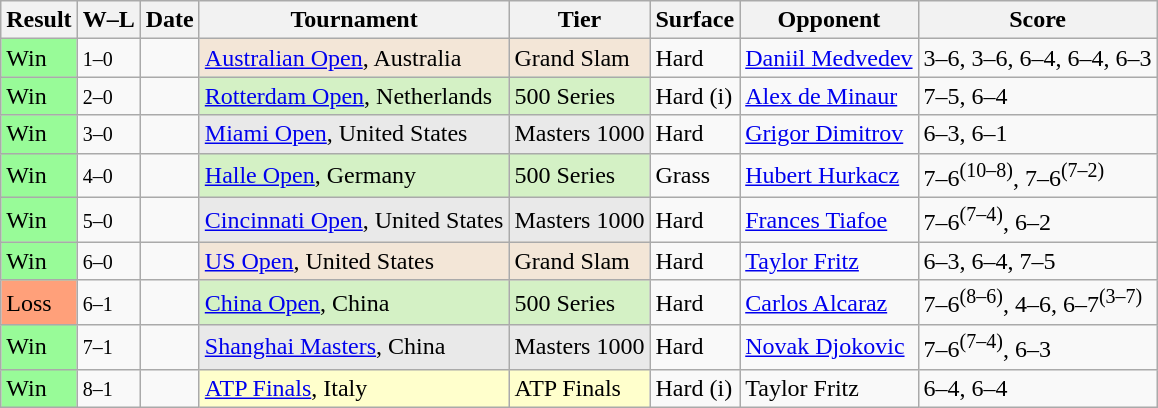<table class="sortable wikitable">
<tr>
<th>Result</th>
<th class="unsortable">W–L</th>
<th>Date</th>
<th>Tournament</th>
<th>Tier</th>
<th>Surface</th>
<th>Opponent</th>
<th class="unsortable">Score</th>
</tr>
<tr>
<td bgcolor=98fb98>Win</td>
<td><small>1–0</small></td>
<td><a href='#'></a></td>
<td bgcolor=f3e6d7><a href='#'>Australian Open</a>, Australia</td>
<td bgcolor=f3e6d7>Grand Slam</td>
<td>Hard</td>
<td> <a href='#'>Daniil Medvedev</a></td>
<td>3–6, 3–6, 6–4, 6–4, 6–3</td>
</tr>
<tr>
<td bgcolor=98fb98>Win</td>
<td><small>2–0</small></td>
<td><a href='#'></a></td>
<td bgcolor=d4f1c5><a href='#'>Rotterdam Open</a>, Netherlands</td>
<td bgcolor=d4f1c5>500 Series</td>
<td>Hard (i)</td>
<td> <a href='#'>Alex de Minaur</a></td>
<td>7–5, 6–4</td>
</tr>
<tr>
<td bgcolor=98fb98>Win</td>
<td><small>3–0</small></td>
<td><a href='#'></a></td>
<td bgcolor=e9e9e9><a href='#'>Miami Open</a>, United States</td>
<td bgcolor=e9e9e9>Masters 1000</td>
<td>Hard</td>
<td> <a href='#'>Grigor Dimitrov</a></td>
<td>6–3, 6–1</td>
</tr>
<tr>
<td bgcolor=98fb98>Win</td>
<td><small>4–0</small></td>
<td><a href='#'></a></td>
<td bgcolor=d4f1c5><a href='#'>Halle Open</a>, Germany</td>
<td bgcolor=d4f1c5>500 Series</td>
<td>Grass</td>
<td> <a href='#'>Hubert Hurkacz</a></td>
<td>7–6<sup>(10–8)</sup>, 7–6<sup>(7–2)</sup></td>
</tr>
<tr>
<td bgcolor=98fb98>Win</td>
<td><small>5–0</small></td>
<td><a href='#'></a></td>
<td bgcolor=e9e9e9><a href='#'>Cincinnati Open</a>, United States</td>
<td bgcolor=e9e9e9>Masters 1000</td>
<td>Hard</td>
<td> <a href='#'>Frances Tiafoe</a></td>
<td>7–6<sup>(7–4)</sup>, 6–2</td>
</tr>
<tr>
<td bgcolor=98fb98>Win</td>
<td><small>6–0</small></td>
<td><a href='#'></a></td>
<td bgcolor=f3e6d7><a href='#'>US Open</a>, United States</td>
<td bgcolor=f3e6d7>Grand Slam</td>
<td>Hard</td>
<td> <a href='#'>Taylor Fritz</a></td>
<td>6–3, 6–4, 7–5</td>
</tr>
<tr>
<td bgcolor=ffa07a>Loss</td>
<td><small>6–1</small></td>
<td><a href='#'></a></td>
<td bgcolor=d4f1c5><a href='#'>China Open</a>, China</td>
<td bgcolor=d4f1c5>500 Series</td>
<td>Hard</td>
<td> <a href='#'>Carlos Alcaraz</a></td>
<td>7–6<sup>(8–6)</sup>, 4–6, 6–7<sup>(3–7)</sup></td>
</tr>
<tr>
<td bgcolor=98fb98>Win</td>
<td><small>7–1</small></td>
<td><a href='#'></a></td>
<td bgcolor=e9e9e9><a href='#'>Shanghai Masters</a>, China</td>
<td bgcolor=e9e9e9>Masters 1000</td>
<td>Hard</td>
<td> <a href='#'>Novak Djokovic</a></td>
<td>7–6<sup>(7–4)</sup>, 6–3</td>
</tr>
<tr>
<td bgcolor=98fb98>Win</td>
<td><small>8–1</small></td>
<td><a href='#'></a></td>
<td bgcolor=#ffc><a href='#'>ATP Finals</a>, Italy</td>
<td bgcolor=#ffc>ATP Finals</td>
<td>Hard (i)</td>
<td> Taylor Fritz</td>
<td>6–4, 6–4</td>
</tr>
</table>
